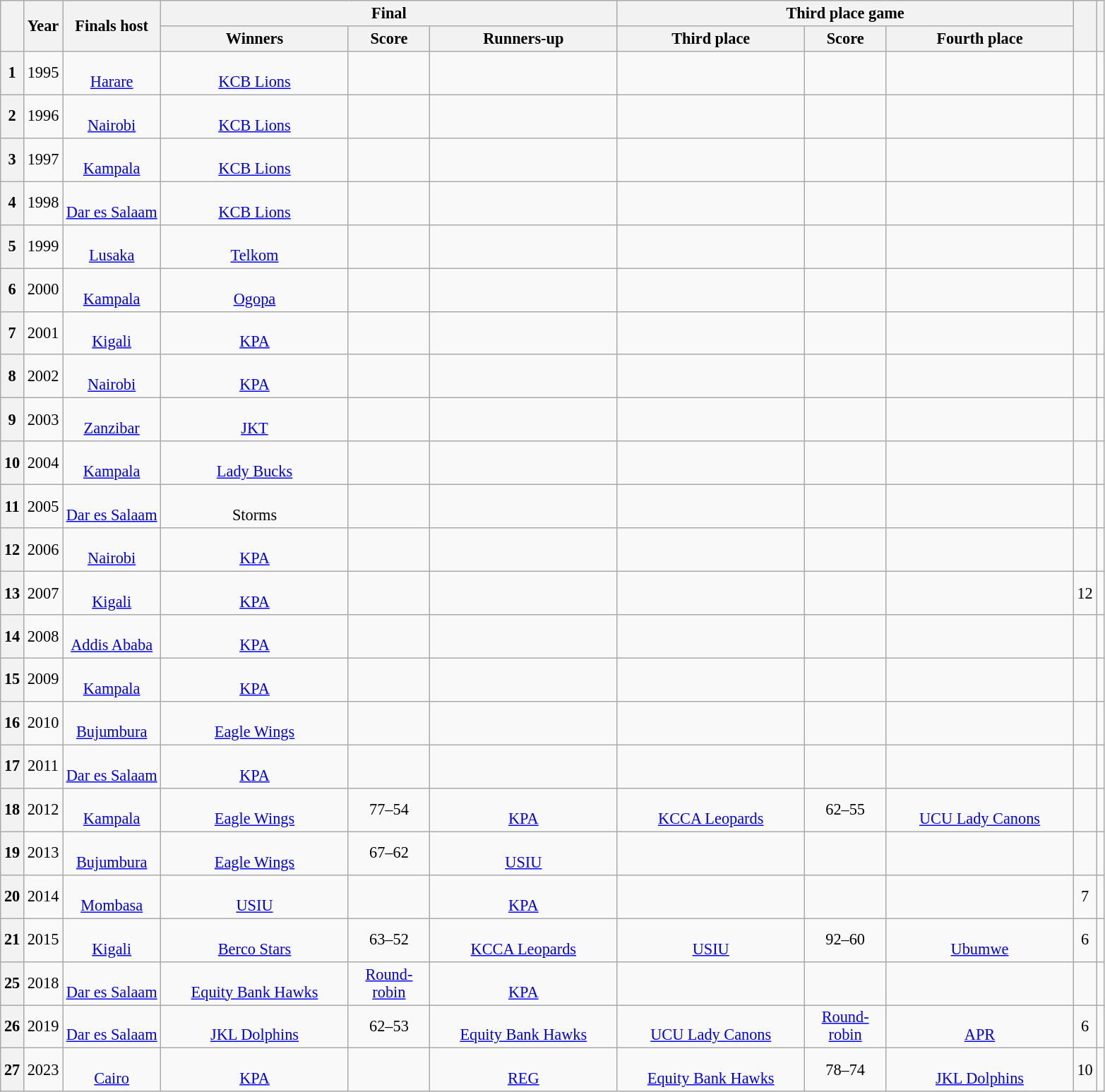<table class="wikitable sortable" style="font-size:93%; text-align:center; width:;">
<tr>
<th rowspan="2" style="width:;"></th>
<th rowspan="2" style="width:;">Year</th>
<th rowspan="2" style="width:60;">Finals host</th>
<th colspan="3">Final</th>
<th colspan="3">Third place game</th>
<th rowspan="2" style="width:;"></th>
<th rowspan="2" class="unsortable" style="width:;"></th>
</tr>
<tr>
<th width="170px">Winners</th>
<th width="70px">Score</th>
<th width="170px">Runners-up</th>
<th width="170px">Third place</th>
<th width="70px">Score</th>
<th width="170px">Fourth place</th>
</tr>
<tr>
<th>1</th>
<td>1995</td>
<td><br><a href='#'>Harare</a></td>
<td><br><a href='#'>KCB Lions</a></td>
<td></td>
<td></td>
<td></td>
<td></td>
<td></td>
<td></td>
<td></td>
</tr>
<tr>
<th>2</th>
<td>1996</td>
<td><br><a href='#'>Nairobi</a></td>
<td><br><a href='#'>KCB Lions</a></td>
<td></td>
<td></td>
<td></td>
<td></td>
<td></td>
<td></td>
<td></td>
</tr>
<tr>
<th>3</th>
<td>1997</td>
<td><br><a href='#'>Kampala</a></td>
<td><br><a href='#'>KCB Lions</a></td>
<td></td>
<td></td>
<td></td>
<td></td>
<td></td>
<td></td>
<td></td>
</tr>
<tr>
<th>4</th>
<td>1998</td>
<td><br><a href='#'>Dar es Salaam</a></td>
<td><br><a href='#'>KCB Lions</a></td>
<td></td>
<td></td>
<td></td>
<td></td>
<td></td>
<td></td>
<td></td>
</tr>
<tr>
<th>5</th>
<td>1999</td>
<td><br><a href='#'>Lusaka</a></td>
<td><br><a href='#'>Telkom</a></td>
<td></td>
<td></td>
<td></td>
<td></td>
<td></td>
<td></td>
<td></td>
</tr>
<tr>
<th>6</th>
<td>2000</td>
<td><br><a href='#'>Kampala</a></td>
<td><br><a href='#'>Ogopa</a></td>
<td></td>
<td></td>
<td></td>
<td></td>
<td></td>
<td></td>
<td></td>
</tr>
<tr>
<th>7</th>
<td>2001</td>
<td><br><a href='#'>Kigali</a></td>
<td><br><a href='#'>KPA</a></td>
<td></td>
<td></td>
<td></td>
<td></td>
<td></td>
<td></td>
<td></td>
</tr>
<tr>
<th>8</th>
<td>2002</td>
<td><br><a href='#'>Nairobi</a></td>
<td><br><a href='#'>KPA</a></td>
<td></td>
<td></td>
<td></td>
<td></td>
<td></td>
<td></td>
<td></td>
</tr>
<tr>
<th>9</th>
<td>2003</td>
<td><br><a href='#'>Zanzibar</a></td>
<td><br><a href='#'>JKT</a></td>
<td></td>
<td></td>
<td></td>
<td></td>
<td></td>
<td></td>
<td></td>
</tr>
<tr>
<th>10</th>
<td>2004</td>
<td><br><a href='#'>Kampala</a></td>
<td><br><a href='#'>Lady Bucks</a></td>
<td></td>
<td></td>
<td></td>
<td></td>
<td></td>
<td></td>
<td></td>
</tr>
<tr>
<th>11</th>
<td>2005</td>
<td><br><a href='#'>Dar es Salaam</a></td>
<td><br>Storms</td>
<td></td>
<td></td>
<td></td>
<td></td>
<td></td>
<td></td>
<td></td>
</tr>
<tr>
<th>12</th>
<td>2006</td>
<td><br><a href='#'>Nairobi</a></td>
<td><br><a href='#'>KPA</a></td>
<td></td>
<td></td>
<td></td>
<td></td>
<td></td>
<td></td>
<td></td>
</tr>
<tr>
<th>13</th>
<td>2007</td>
<td><br><a href='#'>Kigali</a></td>
<td><br><a href='#'>KPA</a></td>
<td></td>
<td></td>
<td></td>
<td></td>
<td></td>
<td>12</td>
<td></td>
</tr>
<tr>
<th>14</th>
<td>2008</td>
<td><br><a href='#'>Addis Ababa</a></td>
<td><br><a href='#'>KPA</a></td>
<td></td>
<td></td>
<td></td>
<td></td>
<td></td>
<td></td>
<td></td>
</tr>
<tr>
<th>15</th>
<td>2009</td>
<td><br><a href='#'>Kampala</a></td>
<td><br><a href='#'>KPA</a></td>
<td></td>
<td></td>
<td></td>
<td></td>
<td></td>
<td></td>
<td></td>
</tr>
<tr>
<th>16</th>
<td>2010</td>
<td><br><a href='#'>Bujumbura</a></td>
<td><br><a href='#'>Eagle Wings</a></td>
<td></td>
<td></td>
<td></td>
<td></td>
<td></td>
<td></td>
<td></td>
</tr>
<tr>
<th>17</th>
<td>2011</td>
<td><br><a href='#'>Dar es Salaam</a></td>
<td><br><a href='#'>KPA</a></td>
<td></td>
<td></td>
<td></td>
<td></td>
<td></td>
<td></td>
<td></td>
</tr>
<tr>
<th>18</th>
<td>2012</td>
<td><br><a href='#'>Kampala</a></td>
<td><br><a href='#'>Eagle Wings</a></td>
<td>77–54</td>
<td><br><a href='#'>KPA</a></td>
<td><br><a href='#'>KCCA Leopards</a></td>
<td>62–55</td>
<td><br><a href='#'>UCU Lady Canons</a></td>
<td></td>
<td></td>
</tr>
<tr>
<th>19</th>
<td>2013</td>
<td><br><a href='#'>Bujumbura</a></td>
<td><br><a href='#'>Eagle Wings</a></td>
<td>67–62</td>
<td><br><a href='#'>USIU</a></td>
<td></td>
<td></td>
<td></td>
<td></td>
<td></td>
</tr>
<tr>
<th>20</th>
<td>2014</td>
<td><br><a href='#'>Mombasa</a></td>
<td><br><a href='#'>USIU</a></td>
<td></td>
<td><br><a href='#'>KPA</a></td>
<td></td>
<td></td>
<td></td>
<td>7</td>
<td></td>
</tr>
<tr>
<th>21</th>
<td>2015</td>
<td><br><a href='#'>Kigali</a></td>
<td><br><a href='#'>Berco Stars</a></td>
<td>63–52</td>
<td><br><a href='#'>KCCA Leopards</a></td>
<td><br><a href='#'>USIU</a></td>
<td>92–60</td>
<td><br><a href='#'>Ubumwe</a></td>
<td>6</td>
<td></td>
</tr>
<tr>
<th>25</th>
<td>2018</td>
<td><br><a href='#'>Dar es Salaam</a></td>
<td><br><a href='#'>Equity Bank Hawks</a></td>
<td><a href='#'>Round-robin</a></td>
<td><br><a href='#'>KPA</a></td>
<td></td>
<td></td>
<td></td>
<td></td>
<td></td>
</tr>
<tr>
<th>26</th>
<td>2019</td>
<td><br><a href='#'>Dar es Salaam</a></td>
<td><br><a href='#'>JKL Dolphins</a></td>
<td>62–53</td>
<td><br><a href='#'>Equity Bank Hawks</a></td>
<td><br><a href='#'>UCU Lady Canons</a></td>
<td><a href='#'>Round-robin</a></td>
<td><br><a href='#'>APR</a></td>
<td>6</td>
<td></td>
</tr>
<tr>
<th>27</th>
<td>2023</td>
<td><br><a href='#'>Cairo</a></td>
<td><br><a href='#'>KPA</a></td>
<td></td>
<td><br><a href='#'>REG</a></td>
<td><br><a href='#'>Equity Bank Hawks</a></td>
<td>78–74</td>
<td><br><a href='#'>JKL Dolphins</a></td>
<td>10</td>
<td></td>
</tr>
</table>
